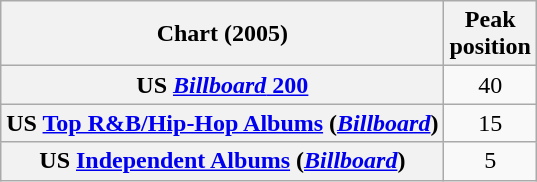<table class="wikitable sortable plainrowheaders" style="text-align:center">
<tr>
<th scope="col">Chart (2005)</th>
<th scope="col">Peak<br>position</th>
</tr>
<tr>
<th scope="row">US <a href='#'><em>Billboard</em> 200</a></th>
<td>40</td>
</tr>
<tr>
<th scope="row">US <a href='#'>Top R&B/Hip-Hop Albums</a> (<em><a href='#'>Billboard</a></em>)</th>
<td>15</td>
</tr>
<tr>
<th scope="row">US <a href='#'>Independent Albums</a> (<em><a href='#'>Billboard</a></em>)</th>
<td>5</td>
</tr>
</table>
